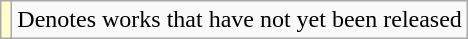<table class="wikitable">
<tr>
<td style="background:#FFFFCC;"></td>
<td>Denotes works that have not yet been released</td>
</tr>
</table>
